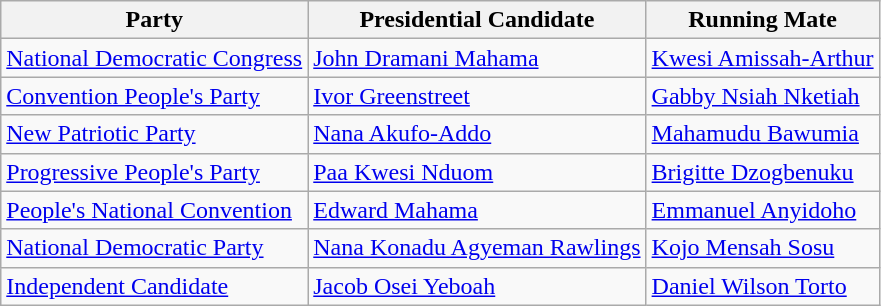<table class="wikitable">
<tr>
<th>Party</th>
<th>Presidential Candidate</th>
<th>Running Mate</th>
</tr>
<tr>
<td><a href='#'>National Democratic Congress</a></td>
<td><a href='#'>John Dramani Mahama</a></td>
<td><a href='#'>Kwesi Amissah-Arthur</a></td>
</tr>
<tr>
<td><a href='#'>Convention People's Party</a></td>
<td><a href='#'>Ivor Greenstreet</a></td>
<td><a href='#'>Gabby Nsiah Nketiah</a></td>
</tr>
<tr>
<td><a href='#'>New Patriotic Party</a></td>
<td><a href='#'>Nana Akufo-Addo</a></td>
<td><a href='#'>Mahamudu Bawumia</a></td>
</tr>
<tr>
<td><a href='#'>Progressive People's Party</a></td>
<td><a href='#'>Paa Kwesi Nduom</a></td>
<td><a href='#'>Brigitte Dzogbenuku</a></td>
</tr>
<tr>
<td><a href='#'>People's National Convention</a></td>
<td><a href='#'>Edward Mahama</a></td>
<td><a href='#'>Emmanuel Anyidoho</a></td>
</tr>
<tr>
<td><a href='#'>National Democratic Party</a></td>
<td><a href='#'>Nana Konadu Agyeman Rawlings</a></td>
<td><a href='#'>Kojo Mensah Sosu</a></td>
</tr>
<tr>
<td><a href='#'>Independent Candidate</a></td>
<td><a href='#'>Jacob Osei Yeboah</a></td>
<td><a href='#'>Daniel Wilson Torto</a></td>
</tr>
</table>
